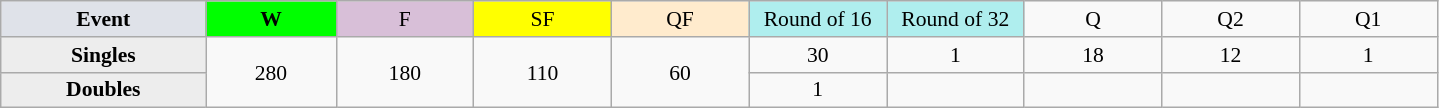<table class=wikitable style=font-size:90%;text-align:center>
<tr>
<td style="width:130px; background:#dfe2e9;"><strong>Event</strong></td>
<td style="width:80px; background:lime;"><strong>W</strong></td>
<td style="width:85px; background:thistle;">F</td>
<td style="width:85px; background:#ff0;">SF</td>
<td style="width:85px; background:#ffebcd;">QF</td>
<td style="width:85px; background:#afeeee;">Round of 16</td>
<td style="width:85px; background:#afeeee;">Round of 32</td>
<td width=85>Q</td>
<td width=85>Q2</td>
<td width=85>Q1</td>
</tr>
<tr>
<th style="background:#ededed;">Singles</th>
<td rowspan=2>280</td>
<td rowspan=2>180</td>
<td rowspan=2>110</td>
<td rowspan=2>60</td>
<td>30</td>
<td>1</td>
<td>18</td>
<td>12</td>
<td>1</td>
</tr>
<tr>
<th style="background:#ededed;">Doubles</th>
<td>1</td>
<td></td>
<td></td>
<td></td>
<td></td>
</tr>
</table>
